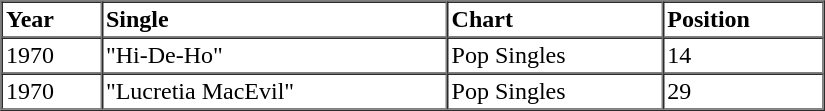<table border=1 cellspacing=0 cellpadding=2 width="550px">
<tr>
<th align="left">Year</th>
<th align="left">Single</th>
<th align="left">Chart</th>
<th align="left">Position</th>
</tr>
<tr>
<td align="left">1970</td>
<td align="left">"Hi-De-Ho"</td>
<td align="left">Pop Singles</td>
<td align="left">14</td>
</tr>
<tr>
<td align="left">1970</td>
<td align="left">"Lucretia MacEvil"</td>
<td align="left">Pop Singles</td>
<td align="left">29</td>
</tr>
<tr>
</tr>
</table>
